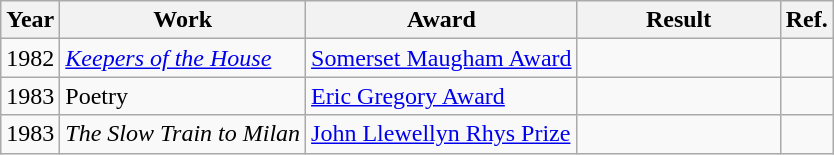<table class="wikitable plainrowheaders">
<tr>
<th>Year</th>
<th>Work</th>
<th>Award</th>
<th style="min-width: 8em">Result</th>
<th>Ref.</th>
</tr>
<tr>
<td>1982</td>
<td><em><a href='#'>Keepers of the House</a></em></td>
<td><a href='#'>Somerset Maugham Award</a></td>
<td></td>
<td></td>
</tr>
<tr>
<td>1983</td>
<td>Poetry</td>
<td><a href='#'>Eric Gregory Award</a></td>
<td></td>
<td></td>
</tr>
<tr>
<td>1983</td>
<td><em>The Slow Train to Milan</em></td>
<td><a href='#'>John Llewellyn Rhys Prize</a></td>
<td></td>
<td></td>
</tr>
</table>
